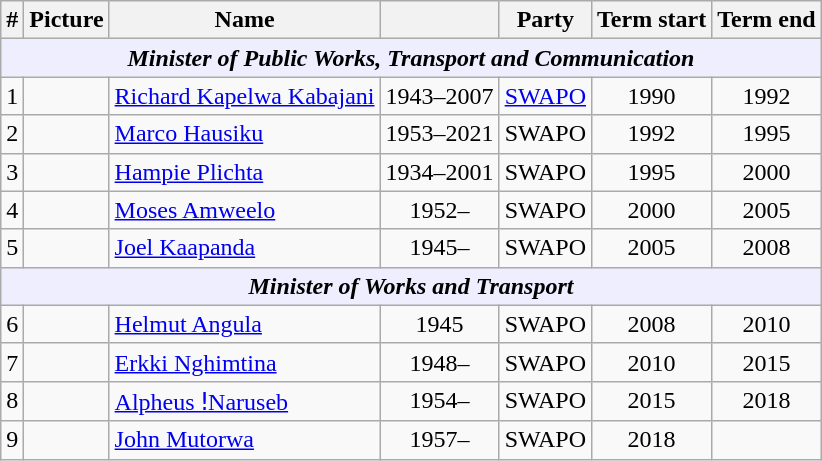<table class="wikitable" style="text-align:center;">
<tr>
<th>#</th>
<th>Picture</th>
<th>Name</th>
<th></th>
<th>Party</th>
<th>Term start</th>
<th>Term end</th>
</tr>
<tr>
<th style="background:#EEEEFF" align="center" colspan="7"><em>Minister of Public Works, Transport and Communication</em></th>
</tr>
<tr>
<td>1</td>
<td></td>
<td style="text-align:left;"><a href='#'>Richard Kapelwa Kabajani</a></td>
<td>1943–2007</td>
<td><a href='#'>SWAPO</a></td>
<td>1990</td>
<td>1992</td>
</tr>
<tr>
<td>2</td>
<td></td>
<td style="text-align:left;"><a href='#'>Marco Hausiku</a></td>
<td>1953–2021</td>
<td>SWAPO</td>
<td>1992</td>
<td>1995</td>
</tr>
<tr>
<td>3</td>
<td></td>
<td style="text-align:left;"><a href='#'>Hampie Plichta</a></td>
<td>1934–2001</td>
<td>SWAPO</td>
<td>1995</td>
<td>2000</td>
</tr>
<tr>
<td>4</td>
<td></td>
<td style="text-align:left;"><a href='#'>Moses Amweelo</a></td>
<td>1952–</td>
<td>SWAPO</td>
<td>2000</td>
<td>2005</td>
</tr>
<tr>
<td>5</td>
<td></td>
<td style="text-align:left;"><a href='#'>Joel Kaapanda</a></td>
<td>1945–</td>
<td>SWAPO</td>
<td>2005</td>
<td>2008</td>
</tr>
<tr>
<th style="background:#EEEEFF" align="center" colspan="7"><em>Minister of Works and Transport</em></th>
</tr>
<tr>
<td>6</td>
<td></td>
<td style="text-align:left;"><a href='#'>Helmut Angula</a></td>
<td>1945</td>
<td>SWAPO</td>
<td>2008</td>
<td>2010</td>
</tr>
<tr>
<td>7</td>
<td></td>
<td style="text-align:left;"><a href='#'>Erkki Nghimtina</a></td>
<td>1948–</td>
<td>SWAPO</td>
<td>2010</td>
<td>2015</td>
</tr>
<tr>
<td>8</td>
<td></td>
<td style="text-align:left;"><a href='#'>Alpheus ǃNaruseb</a></td>
<td>1954–</td>
<td>SWAPO</td>
<td>2015</td>
<td>2018</td>
</tr>
<tr>
<td>9</td>
<td></td>
<td style="text-align:left;"><a href='#'>John Mutorwa</a></td>
<td>1957–</td>
<td>SWAPO</td>
<td>2018</td>
<td></td>
</tr>
</table>
